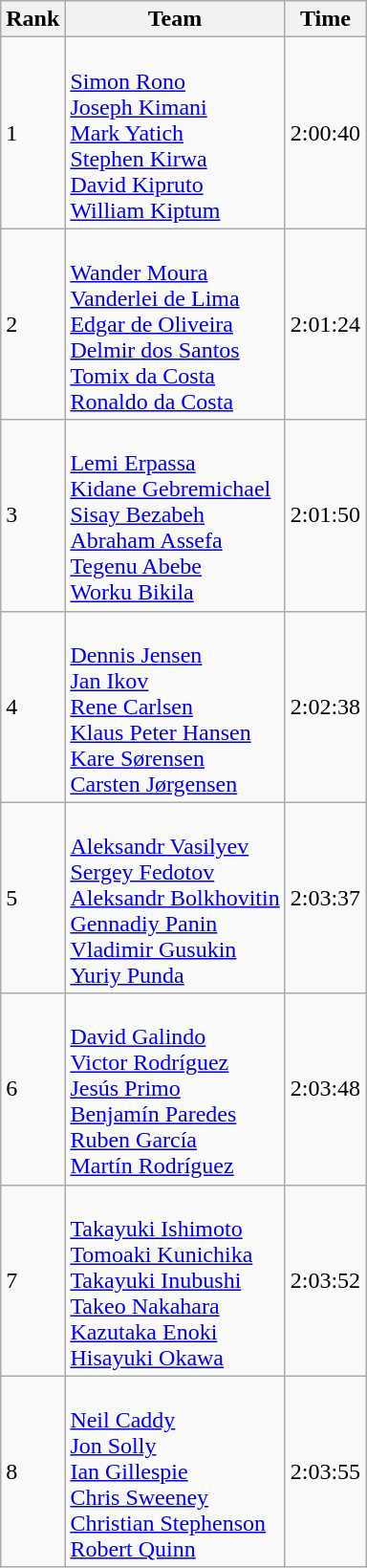<table class=wikitable>
<tr>
<th>Rank</th>
<th>Team</th>
<th>Time</th>
</tr>
<tr>
<td>1</td>
<td><br><a href='#'>Simon Rono</a><br><a href='#'>Joseph Kimani</a><br><a href='#'>Mark Yatich</a><br><a href='#'>Stephen Kirwa</a><br><a href='#'>David Kipruto</a><br><a href='#'>William Kiptum</a></td>
<td>2:00:40</td>
</tr>
<tr>
<td>2</td>
<td><br><a href='#'>Wander Moura</a><br><a href='#'>Vanderlei de Lima</a><br><a href='#'>Edgar de Oliveira</a><br><a href='#'>Delmir dos Santos</a><br><a href='#'>Tomix da Costa</a><br><a href='#'>Ronaldo da Costa</a></td>
<td>2:01:24</td>
</tr>
<tr>
<td>3</td>
<td><br><a href='#'>Lemi Erpassa</a><br><a href='#'>Kidane Gebremichael</a><br><a href='#'>Sisay Bezabeh</a><br><a href='#'>Abraham Assefa</a><br><a href='#'>Tegenu Abebe</a><br><a href='#'>Worku Bikila</a></td>
<td>2:01:50</td>
</tr>
<tr>
<td>4</td>
<td><br><a href='#'>Dennis Jensen</a><br><a href='#'>Jan Ikov</a><br><a href='#'>Rene Carlsen</a><br><a href='#'>Klaus Peter Hansen</a><br><a href='#'>Kare Sørensen</a><br><a href='#'>Carsten Jørgensen</a></td>
<td>2:02:38</td>
</tr>
<tr>
<td>5</td>
<td><br><a href='#'>Aleksandr Vasilyev</a><br><a href='#'>Sergey Fedotov</a><br><a href='#'>Aleksandr Bolkhovitin</a><br><a href='#'>Gennadiy Panin</a><br><a href='#'>Vladimir Gusukin</a><br><a href='#'>Yuriy Punda</a></td>
<td>2:03:37</td>
</tr>
<tr>
<td>6</td>
<td><br><a href='#'>David Galindo</a><br><a href='#'>Victor Rodríguez</a><br><a href='#'>Jesús Primo</a><br><a href='#'>Benjamín Paredes</a><br><a href='#'>Ruben García</a><br><a href='#'>Martín Rodríguez</a></td>
<td>2:03:48</td>
</tr>
<tr>
<td>7</td>
<td><br><a href='#'>Takayuki Ishimoto</a><br><a href='#'>Tomoaki Kunichika</a><br><a href='#'>Takayuki Inubushi</a><br><a href='#'>Takeo Nakahara</a><br><a href='#'>Kazutaka Enoki</a><br><a href='#'>Hisayuki Okawa</a></td>
<td>2:03:52</td>
</tr>
<tr>
<td>8</td>
<td><br><a href='#'>Neil Caddy</a><br><a href='#'>Jon Solly</a><br><a href='#'>Ian Gillespie</a><br><a href='#'>Chris Sweeney</a><br><a href='#'>Christian Stephenson</a><br><a href='#'>Robert Quinn</a></td>
<td>2:03:55</td>
</tr>
</table>
